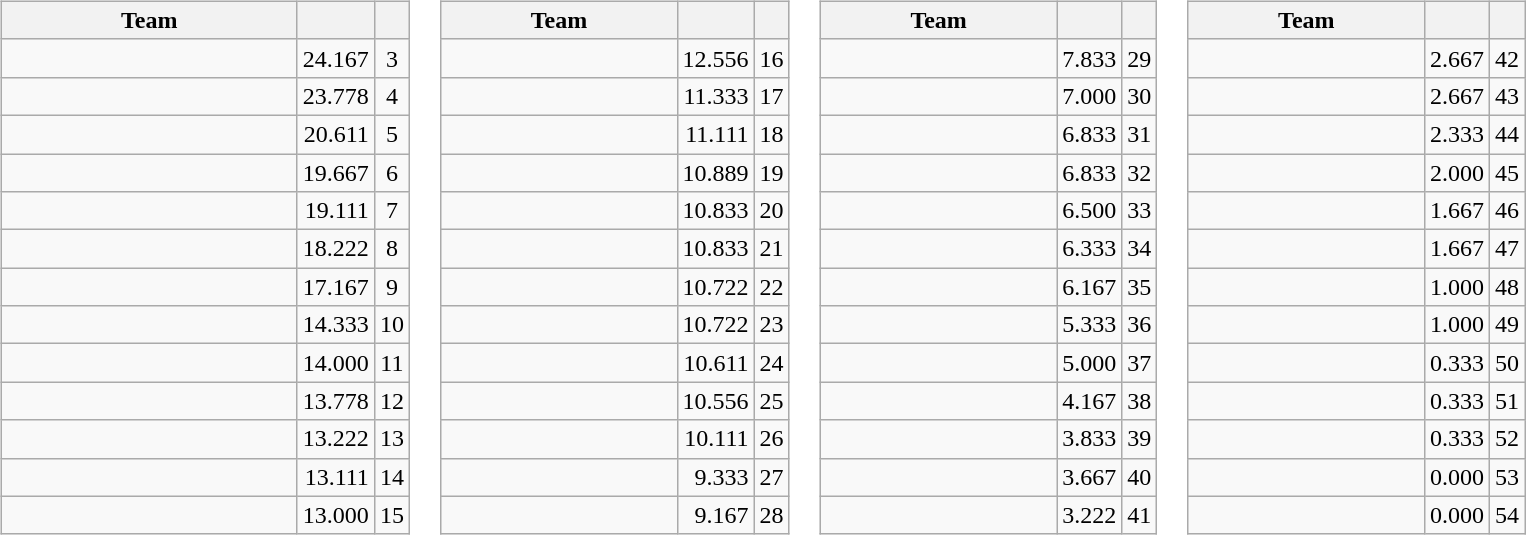<table>
<tr valign=top>
<td><br><table class="wikitable">
<tr>
<th width=190>Team</th>
<th></th>
<th></th>
</tr>
<tr>
<td></td>
<td align=right>24.167</td>
<td align=center>3</td>
</tr>
<tr>
<td></td>
<td align=right>23.778</td>
<td align=center>4</td>
</tr>
<tr>
<td></td>
<td align=right>20.611</td>
<td align=center>5</td>
</tr>
<tr>
<td></td>
<td align=right>19.667</td>
<td align=center>6</td>
</tr>
<tr>
<td></td>
<td align=right>19.111</td>
<td align=center>7</td>
</tr>
<tr>
<td></td>
<td align=right>18.222</td>
<td align=center>8</td>
</tr>
<tr>
<td></td>
<td align=right>17.167</td>
<td align=center>9</td>
</tr>
<tr>
<td></td>
<td align=right>14.333</td>
<td align=center>10</td>
</tr>
<tr>
<td></td>
<td align=right>14.000</td>
<td align=center>11</td>
</tr>
<tr>
<td></td>
<td align=right>13.778</td>
<td align=center>12</td>
</tr>
<tr>
<td></td>
<td align=right>13.222</td>
<td align=center>13</td>
</tr>
<tr>
<td></td>
<td align=right>13.111</td>
<td align=center>14</td>
</tr>
<tr>
<td></td>
<td align=right>13.000</td>
<td align=center>15</td>
</tr>
</table>
</td>
<td><br><table class="wikitable">
<tr>
<th width=150>Team</th>
<th></th>
<th></th>
</tr>
<tr>
<td></td>
<td align=right>12.556</td>
<td align=center>16</td>
</tr>
<tr>
<td></td>
<td align=right>11.333</td>
<td align=center>17</td>
</tr>
<tr>
<td></td>
<td align=right>11.111</td>
<td align=center>18</td>
</tr>
<tr>
<td></td>
<td align=right>10.889</td>
<td align=center>19</td>
</tr>
<tr>
<td></td>
<td align=right>10.833</td>
<td align=center>20</td>
</tr>
<tr>
<td></td>
<td align=right>10.833</td>
<td align=center>21</td>
</tr>
<tr>
<td></td>
<td align=right>10.722</td>
<td align=center>22</td>
</tr>
<tr>
<td></td>
<td align=right>10.722</td>
<td align=center>23</td>
</tr>
<tr>
<td></td>
<td align=right>10.611</td>
<td align=center>24</td>
</tr>
<tr>
<td></td>
<td align=right>10.556</td>
<td align=center>25</td>
</tr>
<tr>
<td></td>
<td align=right>10.111</td>
<td align=center>26</td>
</tr>
<tr>
<td></td>
<td align=right>9.333</td>
<td align=center>27</td>
</tr>
<tr>
<td></td>
<td align=right>9.167</td>
<td align=center>28</td>
</tr>
</table>
</td>
<td><br><table class="wikitable">
<tr>
<th width=150>Team</th>
<th></th>
<th></th>
</tr>
<tr>
<td></td>
<td align=right>7.833</td>
<td align=center>29</td>
</tr>
<tr>
<td></td>
<td align=right>7.000</td>
<td align=center>30</td>
</tr>
<tr>
<td></td>
<td align=right>6.833</td>
<td align=center>31</td>
</tr>
<tr>
<td></td>
<td align=right>6.833</td>
<td align=center>32</td>
</tr>
<tr>
<td></td>
<td align=right>6.500</td>
<td align=center>33</td>
</tr>
<tr>
<td></td>
<td align=right>6.333</td>
<td align=center>34</td>
</tr>
<tr>
<td></td>
<td align=right>6.167</td>
<td align=center>35</td>
</tr>
<tr>
<td></td>
<td align=right>5.333</td>
<td align=center>36</td>
</tr>
<tr>
<td></td>
<td align=right>5.000</td>
<td align=center>37</td>
</tr>
<tr>
<td></td>
<td align=right>4.167</td>
<td align=center>38</td>
</tr>
<tr>
<td></td>
<td align=right>3.833</td>
<td align=center>39</td>
</tr>
<tr>
<td></td>
<td align=right>3.667</td>
<td align=center>40</td>
</tr>
<tr>
<td></td>
<td align=right>3.222</td>
<td align=center>41</td>
</tr>
</table>
</td>
<td><br><table class="wikitable">
<tr>
<th width=150>Team</th>
<th></th>
<th></th>
</tr>
<tr>
<td></td>
<td align=right>2.667</td>
<td align=center>42</td>
</tr>
<tr>
<td></td>
<td align=right>2.667</td>
<td align=center>43</td>
</tr>
<tr>
<td></td>
<td align=right>2.333</td>
<td align=center>44</td>
</tr>
<tr>
<td></td>
<td align=right>2.000</td>
<td align=center>45</td>
</tr>
<tr>
<td></td>
<td align=right>1.667</td>
<td align=center>46</td>
</tr>
<tr>
<td></td>
<td align=right>1.667</td>
<td align=center>47</td>
</tr>
<tr>
<td></td>
<td align=right>1.000</td>
<td align=center>48</td>
</tr>
<tr>
<td></td>
<td align=right>1.000</td>
<td align=center>49</td>
</tr>
<tr>
<td></td>
<td align=right>0.333</td>
<td align=center>50</td>
</tr>
<tr>
<td></td>
<td align=right>0.333</td>
<td align=center>51</td>
</tr>
<tr>
<td></td>
<td align=right>0.333</td>
<td align=center>52</td>
</tr>
<tr>
<td></td>
<td align=right>0.000</td>
<td align=center>53</td>
</tr>
<tr>
<td></td>
<td align=right>0.000</td>
<td align=center>54</td>
</tr>
</table>
</td>
</tr>
</table>
